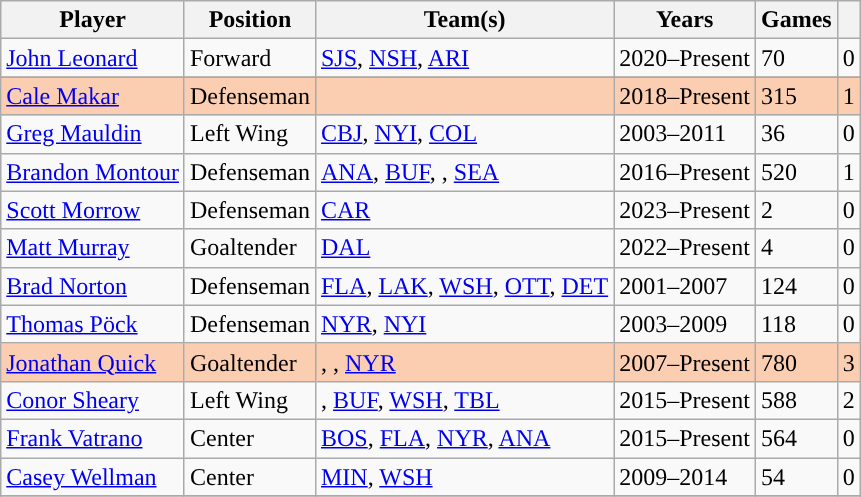<table class="wikitable sortable">
<tr>
<th>Player</th>
<th>Position</th>
<th>Team(s)</th>
<th>Years</th>
<th>Games</th>
<th><a href='#'></a></th>
</tr>
<tr>
<td><a href='#'>John Leonard</a></td>
<td>Forward</td>
<td><a href='#'>SJS</a>, <a href='#'>NSH</a>, <a href='#'>ARI</a></td>
<td>2020–Present</td>
<td>70</td>
<td>0</td>
</tr>
<tr>
</tr>
<tr bgcolor=#FBCEB1>
<td><a href='#'>Cale Makar</a></td>
<td>Defenseman</td>
<td><span><strong></strong></span></td>
<td>2018–Present</td>
<td>315</td>
<td>1</td>
</tr>
<tr>
<td><a href='#'>Greg Mauldin</a></td>
<td>Left Wing</td>
<td><a href='#'>CBJ</a>, <a href='#'>NYI</a>, <a href='#'>COL</a></td>
<td>2003–2011</td>
<td>36</td>
<td>0</td>
</tr>
<tr>
<td><a href='#'>Brandon Montour</a></td>
<td>Defenseman</td>
<td><a href='#'>ANA</a>, <a href='#'>BUF</a>, <span><strong></strong></span>, <a href='#'>SEA</a></td>
<td>2016–Present</td>
<td>520</td>
<td>1</td>
</tr>
<tr>
<td><a href='#'>Scott Morrow</a></td>
<td>Defenseman</td>
<td><a href='#'>CAR</a></td>
<td>2023–Present</td>
<td>2</td>
<td>0</td>
</tr>
<tr>
<td><a href='#'>Matt Murray</a></td>
<td>Goaltender</td>
<td><a href='#'>DAL</a></td>
<td>2022–Present</td>
<td>4</td>
<td>0</td>
</tr>
<tr>
<td><a href='#'>Brad Norton</a></td>
<td>Defenseman</td>
<td><a href='#'>FLA</a>, <a href='#'>LAK</a>, <a href='#'>WSH</a>, <a href='#'>OTT</a>, <a href='#'>DET</a></td>
<td>2001–2007</td>
<td>124</td>
<td>0</td>
</tr>
<tr>
<td><a href='#'>Thomas Pöck</a></td>
<td>Defenseman</td>
<td><a href='#'>NYR</a>, <a href='#'>NYI</a></td>
<td>2003–2009</td>
<td>118</td>
<td>0</td>
</tr>
<tr bgcolor=#FBCEB1>
<td><a href='#'>Jonathan Quick</a></td>
<td>Goaltender</td>
<td><span><strong></strong></span>, <span><strong></strong></span>, <a href='#'>NYR</a></td>
<td>2007–Present</td>
<td>780</td>
<td>3</td>
</tr>
<tr>
<td><a href='#'>Conor Sheary</a></td>
<td>Left Wing</td>
<td><span><strong></strong></span>, <a href='#'>BUF</a>, <a href='#'>WSH</a>, <a href='#'>TBL</a></td>
<td>2015–Present</td>
<td>588</td>
<td>2</td>
</tr>
<tr>
<td><a href='#'>Frank Vatrano</a></td>
<td>Center</td>
<td><a href='#'>BOS</a>, <a href='#'>FLA</a>, <a href='#'>NYR</a>, <a href='#'>ANA</a></td>
<td>2015–Present</td>
<td>564</td>
<td>0</td>
</tr>
<tr>
<td><a href='#'>Casey Wellman</a></td>
<td>Center</td>
<td><a href='#'>MIN</a>, <a href='#'>WSH</a></td>
<td>2009–2014</td>
<td>54</td>
<td>0</td>
</tr>
<tr>
</tr>
</table>
